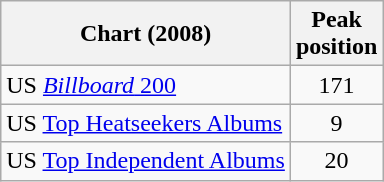<table class="wikitable sortable">
<tr>
<th>Chart (2008)</th>
<th>Peak<br>position</th>
</tr>
<tr>
<td>US <a href='#'><em>Billboard</em> 200</a></td>
<td style="text-align:center;">171</td>
</tr>
<tr>
<td>US <a href='#'>Top Heatseekers Albums</a></td>
<td style="text-align:center;">9</td>
</tr>
<tr>
<td>US <a href='#'>Top Independent Albums</a></td>
<td style="text-align:center;">20</td>
</tr>
</table>
